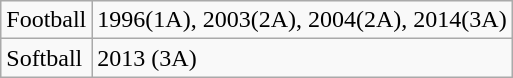<table class="wikitable">
<tr>
<td>Football</td>
<td>1996(1A), 2003(2A), 2004(2A), 2014(3A)</td>
</tr>
<tr>
<td>Softball</td>
<td>2013 (3A)</td>
</tr>
</table>
